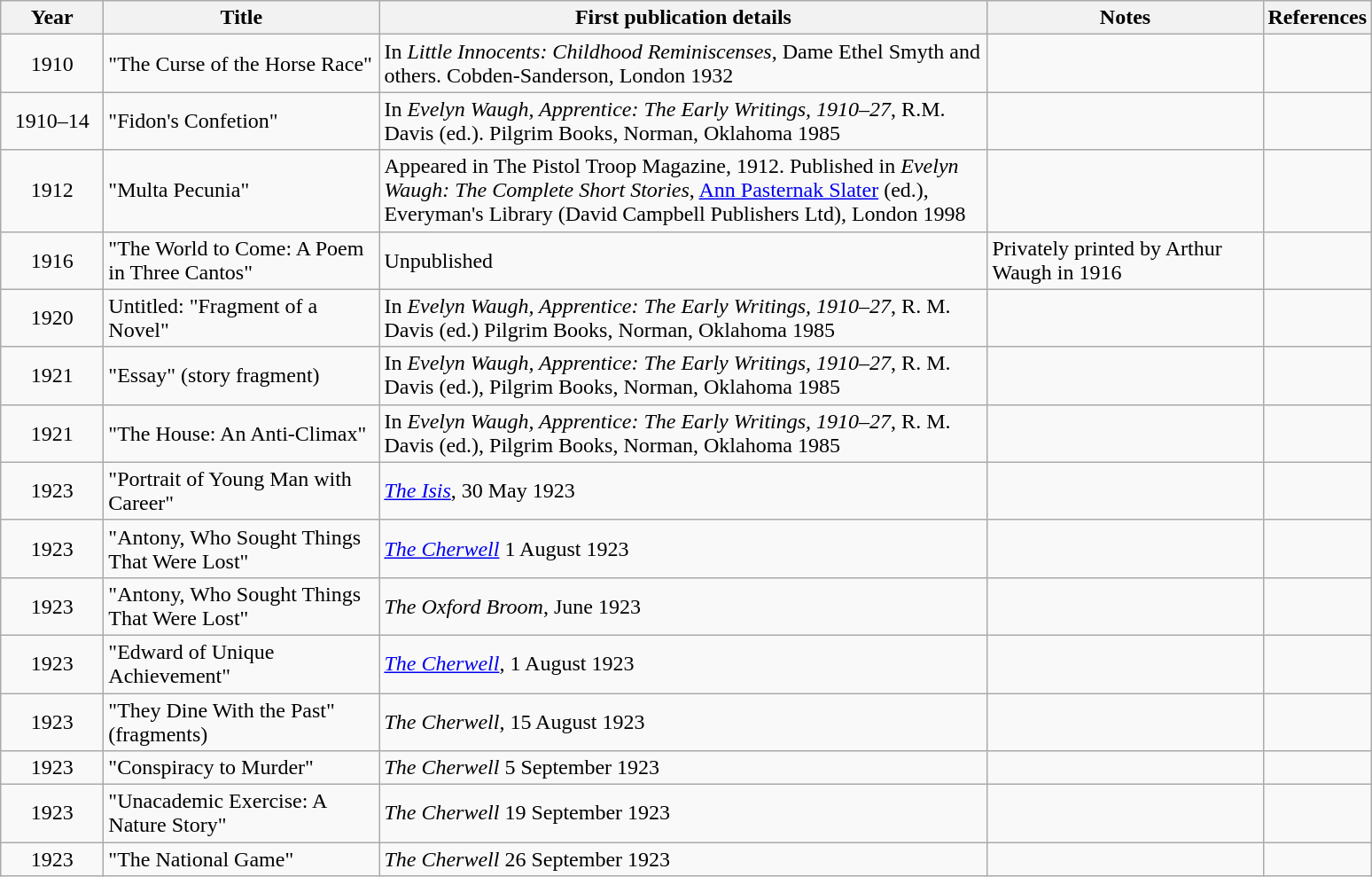<table class= "wikitable sortable">
<tr>
<th width= "70">Year</th>
<th width= "200">Title</th>
<th width= "450">First publication details</th>
<th width= "200">Notes</th>
<th width= "50">References</th>
</tr>
<tr>
<td align= "center">1910</td>
<td>"The Curse of the Horse Race"</td>
<td>In <em>Little Innocents: Childhood Reminiscenses</em>, Dame Ethel Smyth and others. Cobden-Sanderson, London 1932</td>
<td></td>
<td></td>
</tr>
<tr>
<td align= "center">1910–14</td>
<td>"Fidon's Confetion"</td>
<td>In <em>Evelyn Waugh, Apprentice: The Early Writings, 1910–27</em>, R.M. Davis (ed.). Pilgrim Books, Norman, Oklahoma 1985</td>
<td></td>
<td></td>
</tr>
<tr>
<td align= "center">1912</td>
<td>"Multa Pecunia"</td>
<td>Appeared in The Pistol Troop Magazine, 1912. Published in <em>Evelyn Waugh: The Complete Short Stories</em>, <a href='#'>Ann Pasternak Slater</a> (ed.), Everyman's Library (David Campbell Publishers Ltd), London 1998</td>
<td></td>
<td></td>
</tr>
<tr>
<td align= "center">1916</td>
<td>"The World to Come: A Poem in Three Cantos"</td>
<td>Unpublished</td>
<td>Privately printed by Arthur Waugh in 1916</td>
<td></td>
</tr>
<tr>
<td align= "center">1920</td>
<td>Untitled: "Fragment of a Novel"</td>
<td>In <em>Evelyn Waugh, Apprentice: The Early Writings, 1910–27</em>, R. M. Davis (ed.) Pilgrim Books, Norman, Oklahoma 1985</td>
<td></td>
<td></td>
</tr>
<tr>
<td align= "center">1921</td>
<td>"Essay" (story fragment)</td>
<td>In <em>Evelyn Waugh, Apprentice: The Early Writings, 1910–27</em>, R. M. Davis (ed.), Pilgrim Books, Norman, Oklahoma 1985</td>
<td></td>
<td></td>
</tr>
<tr>
<td align= "center">1921</td>
<td>"The House: An Anti-Climax"</td>
<td>In <em>Evelyn Waugh, Apprentice: The Early Writings, 1910–27</em>, R. M. Davis (ed.), Pilgrim Books, Norman, Oklahoma 1985</td>
<td></td>
<td></td>
</tr>
<tr>
<td align= "center">1923</td>
<td>"Portrait of Young Man with Career"</td>
<td><em><a href='#'>The Isis</a></em>, 30 May 1923</td>
<td></td>
<td></td>
</tr>
<tr>
<td align= "center">1923</td>
<td>"Antony, Who Sought Things That Were Lost"</td>
<td><em><a href='#'>The Cherwell</a></em> 1 August 1923</td>
<td></td>
<td></td>
</tr>
<tr>
<td align= "center">1923</td>
<td>"Antony, Who Sought Things That Were Lost"</td>
<td><em>The Oxford Broom</em>, June 1923</td>
<td></td>
<td></td>
</tr>
<tr>
<td align= "center">1923</td>
<td>"Edward of Unique Achievement"</td>
<td><em><a href='#'>The Cherwell</a></em>, 1 August 1923</td>
<td></td>
<td></td>
</tr>
<tr>
<td align= "center">1923</td>
<td>"They Dine With the Past" (fragments)</td>
<td><em>The Cherwell</em>, 15 August 1923</td>
<td></td>
<td></td>
</tr>
<tr>
<td align= "center">1923</td>
<td>"Conspiracy to Murder"</td>
<td><em>The Cherwell</em> 5 September 1923</td>
<td></td>
<td></td>
</tr>
<tr>
<td align= "center">1923</td>
<td>"Unacademic Exercise: A Nature Story"</td>
<td><em>The Cherwell</em> 19 September 1923</td>
<td></td>
<td></td>
</tr>
<tr>
<td align= "center">1923</td>
<td>"The National Game"</td>
<td><em>The Cherwell</em> 26 September 1923</td>
<td></td>
<td></td>
</tr>
</table>
